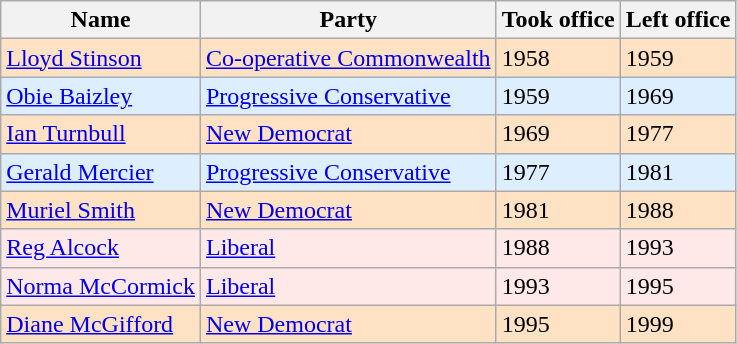<table class="wikitable">
<tr>
<th>Name</th>
<th>Party</th>
<th>Took office</th>
<th>Left office</th>
</tr>
<tr bgcolor=#FFE1C4>
<td><a href='#'>Lloyd Stinson</a></td>
<td><a href='#'>Co-operative Commonwealth</a></td>
<td>1958</td>
<td>1959</td>
</tr>
<tr bgcolor=#DDEEFF>
<td><a href='#'>Obie Baizley</a></td>
<td><a href='#'>Progressive Conservative</a></td>
<td>1959</td>
<td>1969</td>
</tr>
<tr bgcolor=#FFE1C4>
<td><a href='#'>Ian Turnbull</a></td>
<td><a href='#'>New Democrat</a></td>
<td>1969</td>
<td>1977</td>
</tr>
<tr bgcolor=#DDEEFF>
<td><a href='#'>Gerald Mercier</a></td>
<td><a href='#'>Progressive Conservative</a></td>
<td>1977</td>
<td>1981</td>
</tr>
<tr bgcolor=#FFE1C4>
<td><a href='#'>Muriel Smith</a></td>
<td><a href='#'>New Democrat</a></td>
<td>1981</td>
<td>1988</td>
</tr>
<tr bgcolor=#FFE8E8>
<td><a href='#'>Reg Alcock</a></td>
<td><a href='#'>Liberal</a></td>
<td>1988</td>
<td>1993</td>
</tr>
<tr bgcolor=#FFE8E8>
<td><a href='#'>Norma McCormick</a></td>
<td><a href='#'>Liberal</a></td>
<td>1993</td>
<td>1995</td>
</tr>
<tr bgcolor=#FFE1C4>
<td><a href='#'>Diane McGifford</a></td>
<td><a href='#'>New Democrat</a></td>
<td>1995</td>
<td>1999</td>
</tr>
</table>
